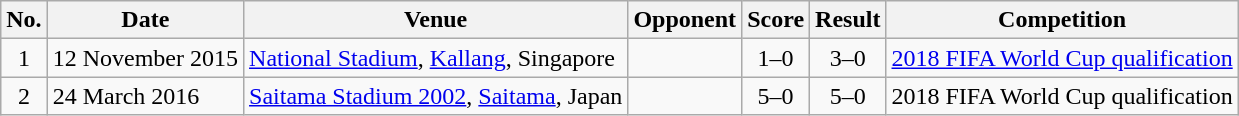<table class="wikitable sortable">
<tr>
<th scope="col">No.</th>
<th scope="col">Date</th>
<th scope="col">Venue</th>
<th scope="col">Opponent</th>
<th scope="col">Score</th>
<th scope="col">Result</th>
<th scope="col">Competition</th>
</tr>
<tr>
<td align="center">1</td>
<td>12 November 2015</td>
<td><a href='#'>National Stadium</a>, <a href='#'>Kallang</a>, Singapore</td>
<td></td>
<td align="center">1–0</td>
<td align="center">3–0</td>
<td><a href='#'>2018 FIFA World Cup qualification</a></td>
</tr>
<tr>
<td align="center">2</td>
<td>24 March 2016</td>
<td><a href='#'>Saitama Stadium 2002</a>, <a href='#'>Saitama</a>, Japan</td>
<td></td>
<td align="center">5–0</td>
<td align="center">5–0</td>
<td>2018 FIFA World Cup qualification</td>
</tr>
</table>
